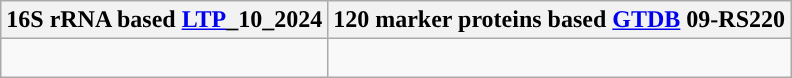<table class="wikitable">
<tr>
<th colspan=1>16S rRNA based <a href='#'>LTP</a>_10_2024</th>
<th colspan=1>120 marker proteins based <a href='#'>GTDB</a> 09-RS220</th>
</tr>
<tr>
<td style="vertical-align:top"><br></td>
<td><br></td>
</tr>
</table>
